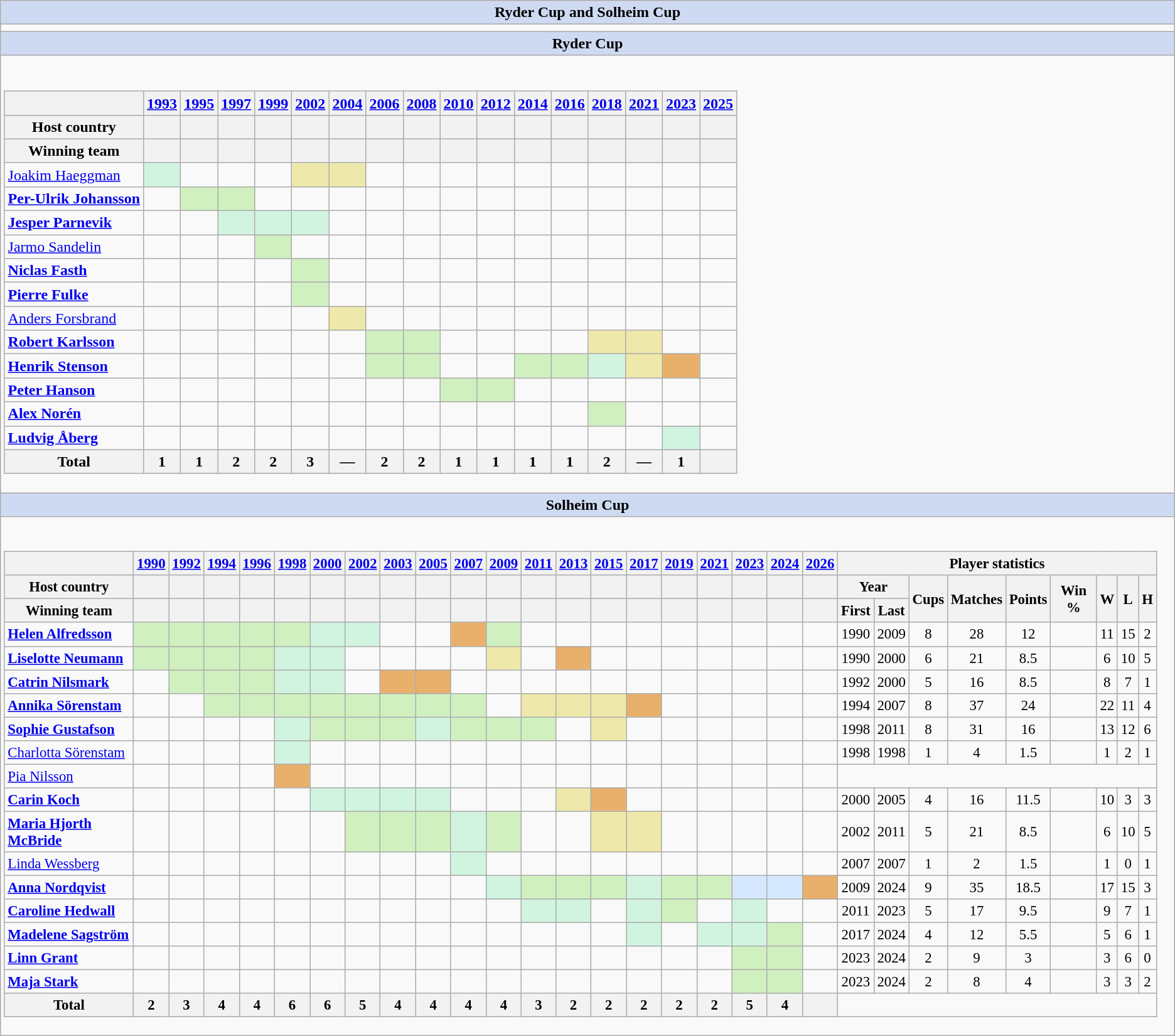<table class="wikitable sortable collapsible collapsed plainrowheaders" style="font-size:100%">
<tr>
<th colspan=30 style="background:#cedaf2;">Ryder Cup and Solheim Cup</th>
</tr>
<tr>
<td></td>
</tr>
<tr>
<th colspan=30 style="background:#cedaf2;">Ryder Cup</th>
</tr>
<tr>
<td><br><table class="wikitable">
<tr>
<th></th>
<th><a href='#'>1993</a></th>
<th><a href='#'>1995</a></th>
<th><a href='#'>1997</a></th>
<th><a href='#'>1999</a></th>
<th><a href='#'>2002</a></th>
<th><a href='#'>2004</a></th>
<th><a href='#'>2006</a></th>
<th><a href='#'>2008</a></th>
<th><a href='#'>2010</a></th>
<th><a href='#'>2012</a></th>
<th><a href='#'>2014</a></th>
<th><a href='#'>2016</a></th>
<th><a href='#'>2018</a></th>
<th><a href='#'>2021</a></th>
<th><a href='#'>2023</a></th>
<th><a href='#'>2025</a></th>
</tr>
<tr align="center">
<th>Host country</th>
<th></th>
<th></th>
<th></th>
<th></th>
<th></th>
<th></th>
<th></th>
<th></th>
<th></th>
<th></th>
<th></th>
<th></th>
<th></th>
<th></th>
<th></th>
<th></th>
</tr>
<tr align="center">
<th>Winning team</th>
<th></th>
<th></th>
<th></th>
<th></th>
<th></th>
<th></th>
<th></th>
<th></th>
<th></th>
<th></th>
<th></th>
<th></th>
<th></th>
<th></th>
<th></th>
<th></th>
</tr>
<tr>
<td><a href='#'>Joakim Haeggman</a></td>
<td style="background:#D0F4E0;"></td>
<td></td>
<td></td>
<td></td>
<td style="background:#EEE8AA;"></td>
<td style="background:#EEE8AA;"></td>
<td></td>
<td></td>
<td></td>
<td></td>
<td></td>
<td></td>
<td></td>
<td></td>
<td></td>
<td></td>
</tr>
<tr>
<td><strong><a href='#'>Per-Ulrik Johansson</a></strong></td>
<td></td>
<td style="background:#D0F0C0;"></td>
<td style="background:#D0F0C0;"></td>
<td></td>
<td></td>
<td></td>
<td></td>
<td></td>
<td></td>
<td></td>
<td></td>
<td></td>
<td></td>
<td></td>
<td></td>
<td></td>
</tr>
<tr>
<td><strong><a href='#'>Jesper Parnevik</a></strong></td>
<td></td>
<td></td>
<td style="background:#D0F4E0;"></td>
<td style="background:#D0F4E0;"></td>
<td style="background:#D0F4E0;"></td>
<td></td>
<td></td>
<td></td>
<td></td>
<td></td>
<td></td>
<td></td>
<td></td>
<td></td>
<td></td>
<td></td>
</tr>
<tr>
<td><a href='#'>Jarmo Sandelin</a></td>
<td></td>
<td></td>
<td></td>
<td style="background:#D0F0C0;"></td>
<td></td>
<td></td>
<td></td>
<td></td>
<td></td>
<td></td>
<td></td>
<td></td>
<td></td>
<td></td>
<td></td>
<td></td>
</tr>
<tr>
<td><strong><a href='#'>Niclas Fasth</a></strong></td>
<td></td>
<td></td>
<td></td>
<td></td>
<td style="background:#D0F0C0;"></td>
<td></td>
<td></td>
<td></td>
<td></td>
<td></td>
<td></td>
<td></td>
<td></td>
<td></td>
<td></td>
<td></td>
</tr>
<tr>
<td><strong><a href='#'>Pierre Fulke</a></strong></td>
<td></td>
<td></td>
<td></td>
<td></td>
<td style="background:#D0F0C0;"></td>
<td></td>
<td></td>
<td></td>
<td></td>
<td></td>
<td></td>
<td></td>
<td></td>
<td></td>
<td></td>
<td></td>
</tr>
<tr>
<td><a href='#'>Anders Forsbrand</a></td>
<td></td>
<td></td>
<td></td>
<td></td>
<td></td>
<td style="background:#EEE8AA;"></td>
<td></td>
<td></td>
<td></td>
<td></td>
<td></td>
<td></td>
<td></td>
<td></td>
<td></td>
<td></td>
</tr>
<tr>
<td><strong><a href='#'>Robert Karlsson</a></strong></td>
<td></td>
<td></td>
<td></td>
<td></td>
<td></td>
<td></td>
<td style="background:#D0F0C0;"></td>
<td style="background:#D0F0C0;"></td>
<td></td>
<td></td>
<td></td>
<td></td>
<td style="background:#EEE8AA;"></td>
<td style="background:#EEE8AA;"></td>
<td></td>
<td></td>
</tr>
<tr>
<td><strong><a href='#'>Henrik Stenson</a></strong></td>
<td></td>
<td></td>
<td></td>
<td></td>
<td></td>
<td></td>
<td style="background:#D0F0C0;"></td>
<td style="background:#D0F0C0;"></td>
<td></td>
<td></td>
<td style="background:#D0F0C0;"></td>
<td style="background:#D0F0C0;"></td>
<td style="background:#D0F4E0;"></td>
<td style="background:#EEE8AA;"></td>
<td style="background:#E9B06B;"></td>
<td></td>
</tr>
<tr>
<td><strong><a href='#'>Peter Hanson</a></strong></td>
<td></td>
<td></td>
<td></td>
<td></td>
<td></td>
<td></td>
<td></td>
<td></td>
<td style="background:#D0F0C0;"></td>
<td style="background:#D0F0C0;"></td>
<td></td>
<td></td>
<td></td>
<td></td>
<td></td>
<td></td>
</tr>
<tr>
<td><strong><a href='#'>Alex Norén</a></strong></td>
<td></td>
<td></td>
<td></td>
<td></td>
<td></td>
<td></td>
<td></td>
<td></td>
<td></td>
<td></td>
<td></td>
<td></td>
<td style="background:#D0F0C0;"></td>
<td></td>
<td></td>
<td></td>
</tr>
<tr>
<td><strong><a href='#'>Ludvig Åberg</a></strong></td>
<td></td>
<td></td>
<td></td>
<td></td>
<td></td>
<td></td>
<td></td>
<td></td>
<td></td>
<td></td>
<td></td>
<td></td>
<td></td>
<td></td>
<td style="background:#D0F4E0;"></td>
<td></td>
</tr>
<tr>
<th>Total</th>
<th>1</th>
<th>1</th>
<th>2</th>
<th>2</th>
<th>3</th>
<th>—</th>
<th>2</th>
<th>2</th>
<th>1</th>
<th>1</th>
<th>1</th>
<th>1</th>
<th>2</th>
<th>—</th>
<th>1</th>
<th></th>
</tr>
</table>




</td>
</tr>
<tr>
<th colspan=30 style="background:#cedaf2;">Solheim Cup</th>
</tr>
<tr>
<td><br><table class="wikitable mw-datatable" style="text-align:center;font-size:95%">
<tr>
<th></th>
<th><a href='#'>1990</a></th>
<th><a href='#'>1992</a></th>
<th><a href='#'>1994</a></th>
<th><a href='#'>1996</a></th>
<th><a href='#'>1998</a></th>
<th><a href='#'>2000</a></th>
<th><a href='#'>2002</a></th>
<th><a href='#'>2003</a></th>
<th><a href='#'>2005</a></th>
<th><a href='#'>2007</a></th>
<th><a href='#'>2009</a></th>
<th><a href='#'>2011</a></th>
<th><a href='#'>2013</a></th>
<th><a href='#'>2015</a></th>
<th><a href='#'>2017</a></th>
<th><a href='#'>2019</a></th>
<th><a href='#'>2021</a></th>
<th><a href='#'>2023</a></th>
<th><a href='#'>2024</a></th>
<th><a href='#'>2026</a></th>
<th colspan=9>Player statistics</th>
</tr>
<tr align="center">
<th>Host country</th>
<th></th>
<th></th>
<th></th>
<th></th>
<th></th>
<th></th>
<th></th>
<th></th>
<th></th>
<th></th>
<th></th>
<th></th>
<th></th>
<th></th>
<th></th>
<th></th>
<th></th>
<th></th>
<th></th>
<th></th>
<th colspan=2>Year</th>
<th rowspan=2>Cups</th>
<th rowspan=2>Matches</th>
<th rowspan=2>Points</th>
<th rowspan=2>Win %</th>
<th rowspan=2>W</th>
<th rowspan=2>L</th>
<th rowspan=2>H</th>
</tr>
<tr align="center">
<th>Winning team</th>
<th></th>
<th></th>
<th></th>
<th></th>
<th></th>
<th></th>
<th></th>
<th></th>
<th></th>
<th></th>
<th></th>
<th></th>
<th></th>
<th></th>
<th></th>
<th></th>
<th></th>
<th></th>
<th></th>
<th></th>
<th>First</th>
<th>Last</th>
</tr>
<tr>
<td align=left><strong><a href='#'>Helen Alfredsson</a></strong></td>
<td style="background:#D0F0C0;"></td>
<td style="background:#D0F0C0;"></td>
<td style="background:#D0F0C0;"></td>
<td style="background:#D0F0C0;"></td>
<td style="background:#D0F0C0;"></td>
<td style="background:#D0F4E0;"></td>
<td style="background:#D0F4E0;"></td>
<td></td>
<td></td>
<td style="background:#E9B06B;"></td>
<td style="background:#D0F0C0;"></td>
<td></td>
<td></td>
<td></td>
<td></td>
<td></td>
<td></td>
<td></td>
<td></td>
<td></td>
<td>1990</td>
<td>2009</td>
<td>8</td>
<td>28</td>
<td>12</td>
<td></td>
<td>11</td>
<td>15</td>
<td>2</td>
</tr>
<tr>
<td align=left><strong><a href='#'>Liselotte Neumann</a></strong></td>
<td style="background:#D0F0C0;"></td>
<td style="background:#D0F0C0;"></td>
<td style="background:#D0F0C0;"></td>
<td style="background:#D0F0C0;"></td>
<td style="background:#D0F4E0;"></td>
<td style="background:#D0F4E0;"></td>
<td></td>
<td></td>
<td></td>
<td></td>
<td style="background:#EEE8AA;"></td>
<td></td>
<td style="background:#E9B06B;"></td>
<td></td>
<td></td>
<td></td>
<td></td>
<td></td>
<td></td>
<td></td>
<td>1990</td>
<td>2000</td>
<td>6</td>
<td>21</td>
<td>8.5</td>
<td></td>
<td>6</td>
<td>10</td>
<td>5</td>
</tr>
<tr>
<td align=left><strong><a href='#'>Catrin Nilsmark</a></strong></td>
<td></td>
<td style="background:#D0F0C0;"></td>
<td style="background:#D0F0C0;"></td>
<td style="background:#D0F0C0;"></td>
<td style="background:#D0F4E0;"></td>
<td style="background:#D0F4E0;"></td>
<td></td>
<td style="background:#E9B06B;"></td>
<td style="background:#E9B06B;"></td>
<td></td>
<td></td>
<td></td>
<td></td>
<td></td>
<td></td>
<td></td>
<td></td>
<td></td>
<td></td>
<td></td>
<td>1992</td>
<td>2000</td>
<td>5</td>
<td>16</td>
<td>8.5</td>
<td></td>
<td>8</td>
<td>7</td>
<td>1</td>
</tr>
<tr>
<td align=left><strong><a href='#'>Annika Sörenstam</a> </strong></td>
<td></td>
<td></td>
<td style="background:#D0F0C0;"></td>
<td style="background:#D0F0C0;"></td>
<td style="background:#D0F0C0;"></td>
<td style="background:#D0F0C0;"></td>
<td style="background:#D0F0C0;"></td>
<td style="background:#D0F0C0;"></td>
<td style="background:#D0F0C0;"></td>
<td style="background:#D0F0C0;"></td>
<td></td>
<td style="background:#EEE8AA;"></td>
<td style="background:#EEE8AA;"></td>
<td style="background:#EEE8AA;"></td>
<td style="background:#E9B06B;"></td>
<td></td>
<td></td>
<td></td>
<td></td>
<td></td>
<td>1994</td>
<td>2007</td>
<td>8</td>
<td>37</td>
<td>24</td>
<td></td>
<td>22</td>
<td>11</td>
<td>4</td>
</tr>
<tr>
<td align=left><strong><a href='#'>Sophie Gustafson</a></strong></td>
<td></td>
<td></td>
<td></td>
<td></td>
<td style="background:#D0F4E0;"></td>
<td style="background:#D0F0C0;"></td>
<td style="background:#D0F0C0;"></td>
<td style="background:#D0F0C0;"></td>
<td style="background:#D0F4E0;"></td>
<td style="background:#D0F0C0;"></td>
<td style="background:#D0F0C0;"></td>
<td style="background:#D0F0C0;"></td>
<td></td>
<td style="background:#EEE8AA;"></td>
<td></td>
<td></td>
<td></td>
<td></td>
<td></td>
<td></td>
<td>1998</td>
<td>2011</td>
<td>8</td>
<td>31</td>
<td>16</td>
<td></td>
<td>13</td>
<td>12</td>
<td>6</td>
</tr>
<tr>
<td align=left><a href='#'>Charlotta Sörenstam</a></td>
<td></td>
<td></td>
<td></td>
<td></td>
<td style="background:#D0F4E0;"></td>
<td></td>
<td></td>
<td></td>
<td></td>
<td></td>
<td></td>
<td></td>
<td></td>
<td></td>
<td></td>
<td></td>
<td></td>
<td></td>
<td></td>
<td></td>
<td>1998</td>
<td>1998</td>
<td>1</td>
<td>4</td>
<td>1.5</td>
<td></td>
<td>1</td>
<td>2</td>
<td>1</td>
</tr>
<tr>
<td align=left><a href='#'>Pia Nilsson</a></td>
<td></td>
<td></td>
<td></td>
<td></td>
<td style="background:#E9B06B;"></td>
<td></td>
<td></td>
<td></td>
<td></td>
<td></td>
<td></td>
<td></td>
<td></td>
<td></td>
<td></td>
<td></td>
<td></td>
<td></td>
<td></td>
<td></td>
</tr>
<tr>
<td align=left><strong><a href='#'>Carin Koch</a></strong></td>
<td></td>
<td></td>
<td></td>
<td></td>
<td></td>
<td style="background:#D0F4E0;"></td>
<td style="background:#D0F4E0;"></td>
<td style="background:#D0F4E0;"></td>
<td style="background:#D0F4E0;"></td>
<td></td>
<td></td>
<td></td>
<td style="background:#EEE8AA;"></td>
<td style="background:#E9B06B;"></td>
<td></td>
<td></td>
<td></td>
<td></td>
<td></td>
<td></td>
<td>2000</td>
<td>2005</td>
<td>4</td>
<td>16</td>
<td>11.5</td>
<td></td>
<td>10</td>
<td>3</td>
<td>3</td>
</tr>
<tr>
<td align=left><strong><a href='#'>Maria Hjorth McBride</a></strong></td>
<td></td>
<td></td>
<td></td>
<td></td>
<td></td>
<td></td>
<td style="background:#D0F0C0;"></td>
<td style="background:#D0F0C0;"></td>
<td style="background:#D0F0C0;"></td>
<td style="background:#D0F4E0;"></td>
<td style="background:#D0F0C0;"></td>
<td></td>
<td></td>
<td style="background:#EEE8AA;"></td>
<td style="background:#EEE8AA;"></td>
<td></td>
<td></td>
<td></td>
<td></td>
<td></td>
<td>2002</td>
<td>2011</td>
<td>5</td>
<td>21</td>
<td>8.5</td>
<td></td>
<td>6</td>
<td>10</td>
<td>5</td>
</tr>
<tr>
<td align=left><a href='#'>Linda Wessberg</a></td>
<td></td>
<td></td>
<td></td>
<td></td>
<td></td>
<td></td>
<td></td>
<td></td>
<td></td>
<td style="background:#D0F4E0;"></td>
<td></td>
<td></td>
<td></td>
<td></td>
<td></td>
<td></td>
<td></td>
<td></td>
<td></td>
<td></td>
<td>2007</td>
<td>2007</td>
<td>1</td>
<td>2</td>
<td>1.5</td>
<td></td>
<td>1</td>
<td>0</td>
<td>1</td>
</tr>
<tr>
<td align=left><strong><a href='#'>Anna Nordqvist</a></strong></td>
<td></td>
<td></td>
<td></td>
<td></td>
<td></td>
<td></td>
<td></td>
<td></td>
<td></td>
<td></td>
<td style="background:#D0F4E0;"></td>
<td style="background:#D0F0C0;"></td>
<td style="background:#D0F0C0;"></td>
<td style="background:#D0F0C0;"></td>
<td style="background:#D0F4E0;"></td>
<td style="background:#D0F0C0;"></td>
<td style="background:#D0F0C0;"></td>
<td style="background:#D6E8FF;"></td>
<td style="background:#D6E8FF;"></td>
<td style="background:#E9B06B;"></td>
<td>2009</td>
<td>2024</td>
<td>9</td>
<td>35</td>
<td>18.5</td>
<td></td>
<td>17</td>
<td>15</td>
<td>3</td>
</tr>
<tr>
<td align=left><strong><a href='#'>Caroline Hedwall</a></strong></td>
<td></td>
<td></td>
<td></td>
<td></td>
<td></td>
<td></td>
<td></td>
<td></td>
<td></td>
<td></td>
<td></td>
<td style="background:#D0F4E0;"></td>
<td style="background:#D0F4E0;"></td>
<td></td>
<td style="background:#D0F4E0;"></td>
<td style="background:#D0F0C0;"></td>
<td></td>
<td style="background:#D0F4E0;"></td>
<td></td>
<td></td>
<td>2011</td>
<td>2023</td>
<td>5</td>
<td>17</td>
<td>9.5</td>
<td></td>
<td>9</td>
<td>7</td>
<td>1</td>
</tr>
<tr>
<td align=left><strong><a href='#'>Madelene Sagström</a></strong></td>
<td></td>
<td></td>
<td></td>
<td></td>
<td></td>
<td></td>
<td></td>
<td></td>
<td></td>
<td></td>
<td></td>
<td></td>
<td></td>
<td></td>
<td style="background:#D0F4E0;"></td>
<td></td>
<td style="background:#D0F4E0;"></td>
<td style="background:#D0F4E0;"></td>
<td style="background:#D0F0C0;"></td>
<td></td>
<td>2017</td>
<td>2024</td>
<td>4</td>
<td>12</td>
<td>5.5</td>
<td></td>
<td>5</td>
<td>6</td>
<td>1</td>
</tr>
<tr>
<td align=left><strong><a href='#'>Linn Grant</a></strong></td>
<td></td>
<td></td>
<td></td>
<td></td>
<td></td>
<td></td>
<td></td>
<td></td>
<td></td>
<td></td>
<td></td>
<td></td>
<td></td>
<td></td>
<td></td>
<td></td>
<td></td>
<td style="background:#D0F0C0;"></td>
<td style="background:#D0F0C0;"></td>
<td></td>
<td>2023</td>
<td>2024</td>
<td>2</td>
<td>9</td>
<td>3</td>
<td></td>
<td>3</td>
<td>6</td>
<td>0</td>
</tr>
<tr>
<td align=left><strong><a href='#'>Maja Stark</a></strong></td>
<td></td>
<td></td>
<td></td>
<td></td>
<td></td>
<td></td>
<td></td>
<td></td>
<td></td>
<td></td>
<td></td>
<td></td>
<td></td>
<td></td>
<td></td>
<td></td>
<td></td>
<td style="background:#D0F0C0;"></td>
<td style="background:#D0F0C0;"></td>
<td></td>
<td>2023</td>
<td>2024</td>
<td>2</td>
<td>8</td>
<td>4</td>
<td></td>
<td>3</td>
<td>3</td>
<td>2</td>
</tr>
<tr align="center">
<th>Total</th>
<th>2</th>
<th>3</th>
<th>4</th>
<th>4</th>
<th>6</th>
<th>6</th>
<th>5</th>
<th>4</th>
<th>4</th>
<th>4</th>
<th>4</th>
<th>3</th>
<th>2</th>
<th>2</th>
<th>2</th>
<th>2</th>
<th>2</th>
<th>5</th>
<th>4</th>
<th></th>
</tr>
</table>






</td>
</tr>
</table>
